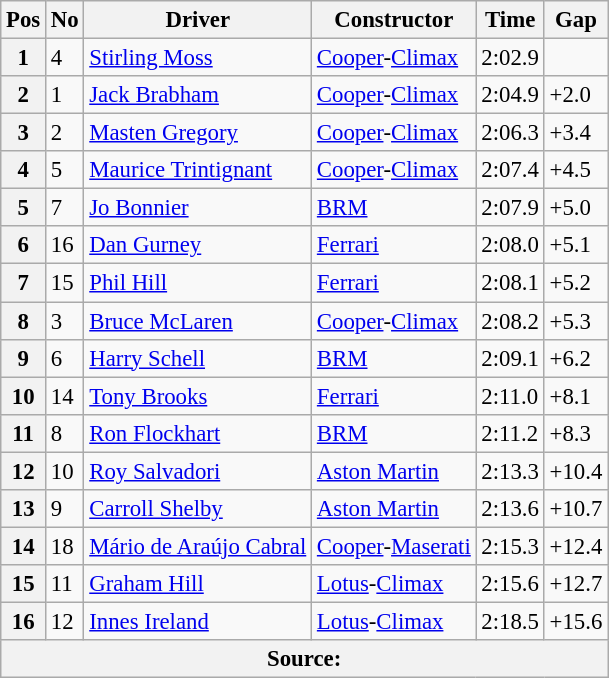<table class="wikitable sortable" style="font-size: 95%">
<tr>
<th>Pos</th>
<th>No</th>
<th>Driver</th>
<th>Constructor</th>
<th>Time</th>
<th>Gap</th>
</tr>
<tr>
<th>1</th>
<td>4</td>
<td> <a href='#'>Stirling Moss</a></td>
<td><a href='#'>Cooper</a>-<a href='#'>Climax</a></td>
<td>2:02.9</td>
<td></td>
</tr>
<tr>
<th>2</th>
<td>1</td>
<td> <a href='#'>Jack Brabham</a></td>
<td><a href='#'>Cooper</a>-<a href='#'>Climax</a></td>
<td>2:04.9</td>
<td>+2.0</td>
</tr>
<tr>
<th>3</th>
<td>2</td>
<td> <a href='#'>Masten Gregory</a></td>
<td><a href='#'>Cooper</a>-<a href='#'>Climax</a></td>
<td>2:06.3</td>
<td>+3.4</td>
</tr>
<tr>
<th>4</th>
<td>5</td>
<td> <a href='#'>Maurice Trintignant</a></td>
<td><a href='#'>Cooper</a>-<a href='#'>Climax</a></td>
<td>2:07.4</td>
<td>+4.5</td>
</tr>
<tr>
<th>5</th>
<td>7</td>
<td> <a href='#'>Jo Bonnier</a></td>
<td><a href='#'>BRM</a></td>
<td>2:07.9</td>
<td>+5.0</td>
</tr>
<tr>
<th>6</th>
<td>16</td>
<td> <a href='#'>Dan Gurney</a></td>
<td><a href='#'>Ferrari</a></td>
<td>2:08.0</td>
<td>+5.1</td>
</tr>
<tr>
<th>7</th>
<td>15</td>
<td> <a href='#'>Phil Hill</a></td>
<td><a href='#'>Ferrari</a></td>
<td>2:08.1</td>
<td>+5.2</td>
</tr>
<tr>
<th>8</th>
<td>3</td>
<td> <a href='#'>Bruce McLaren</a></td>
<td><a href='#'>Cooper</a>-<a href='#'>Climax</a></td>
<td>2:08.2</td>
<td>+5.3</td>
</tr>
<tr>
<th>9</th>
<td>6</td>
<td> <a href='#'>Harry Schell</a></td>
<td><a href='#'>BRM</a></td>
<td>2:09.1</td>
<td>+6.2</td>
</tr>
<tr>
<th>10</th>
<td>14</td>
<td> <a href='#'>Tony Brooks</a></td>
<td><a href='#'>Ferrari</a></td>
<td>2:11.0</td>
<td>+8.1</td>
</tr>
<tr>
<th>11</th>
<td>8</td>
<td> <a href='#'>Ron Flockhart</a></td>
<td><a href='#'>BRM</a></td>
<td>2:11.2</td>
<td>+8.3</td>
</tr>
<tr>
<th>12</th>
<td>10</td>
<td> <a href='#'>Roy Salvadori</a></td>
<td><a href='#'>Aston Martin</a></td>
<td>2:13.3</td>
<td>+10.4</td>
</tr>
<tr>
<th>13</th>
<td>9</td>
<td> <a href='#'>Carroll Shelby</a></td>
<td><a href='#'>Aston Martin</a></td>
<td>2:13.6</td>
<td>+10.7</td>
</tr>
<tr>
<th>14</th>
<td>18</td>
<td> <a href='#'>Mário de Araújo Cabral</a></td>
<td><a href='#'>Cooper</a>-<a href='#'>Maserati</a></td>
<td>2:15.3</td>
<td>+12.4</td>
</tr>
<tr>
<th>15</th>
<td>11</td>
<td> <a href='#'>Graham Hill</a></td>
<td><a href='#'>Lotus</a>-<a href='#'>Climax</a></td>
<td>2:15.6</td>
<td>+12.7</td>
</tr>
<tr>
<th>16</th>
<td>12</td>
<td> <a href='#'>Innes Ireland</a></td>
<td><a href='#'>Lotus</a>-<a href='#'>Climax</a></td>
<td>2:18.5</td>
<td>+15.6</td>
</tr>
<tr>
<th colspan="6">Source:</th>
</tr>
</table>
